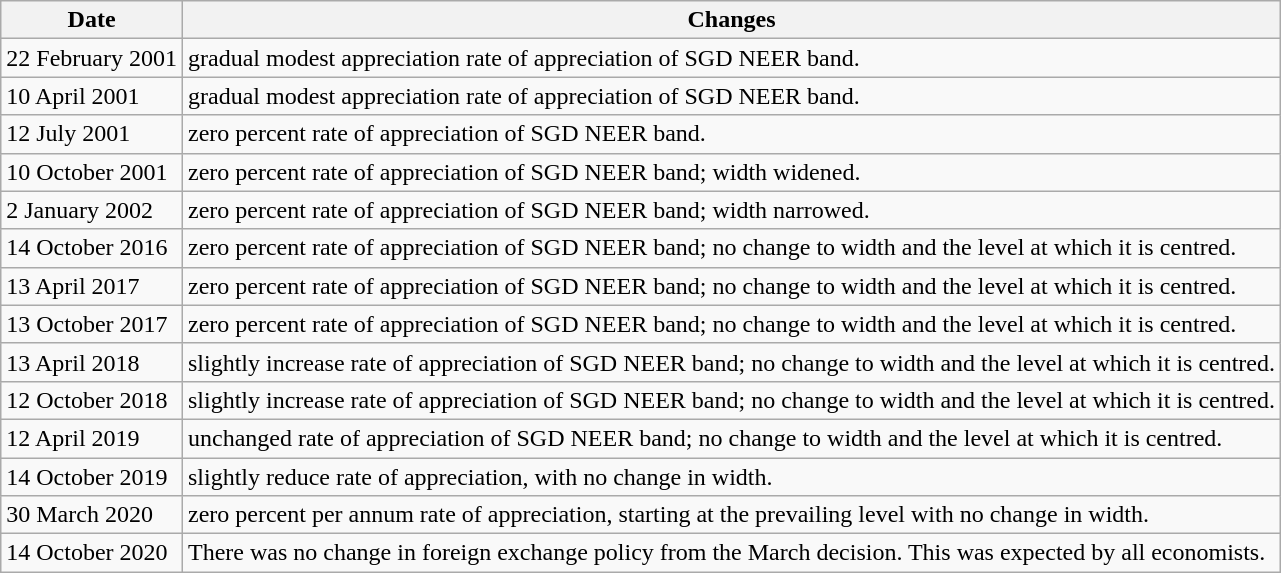<table class="wikitable">
<tr>
<th>Date</th>
<th>Changes</th>
</tr>
<tr>
<td>22 February 2001</td>
<td>gradual modest appreciation rate of appreciation of SGD NEER band.</td>
</tr>
<tr>
<td>10 April 2001</td>
<td>gradual modest appreciation rate of appreciation of SGD NEER band.</td>
</tr>
<tr>
<td>12 July 2001</td>
<td>zero percent rate of appreciation of SGD NEER band.</td>
</tr>
<tr>
<td>10 October 2001</td>
<td>zero percent rate of appreciation of SGD NEER band; width widened.</td>
</tr>
<tr>
<td>2 January 2002</td>
<td>zero percent rate of appreciation of SGD NEER band; width narrowed.</td>
</tr>
<tr>
<td>14 October 2016</td>
<td>zero percent rate of appreciation of SGD NEER band; no change to width and the level at which it is centred.</td>
</tr>
<tr>
<td>13 April 2017</td>
<td>zero percent rate of appreciation of SGD NEER band; no change to width and the level at which it is centred.</td>
</tr>
<tr>
<td>13 October 2017</td>
<td>zero percent rate of appreciation of SGD NEER band; no change to width and the level at which it is centred.</td>
</tr>
<tr>
<td>13 April 2018</td>
<td>slightly increase rate of appreciation of SGD NEER band; no change to width and the level at which it is centred.</td>
</tr>
<tr>
<td>12 October 2018</td>
<td>slightly increase rate of appreciation of SGD NEER band; no change to width and the level at which it is centred.</td>
</tr>
<tr>
<td>12 April 2019</td>
<td>unchanged rate of appreciation of SGD NEER band; no change to width and the level at which it is centred.</td>
</tr>
<tr>
<td>14 October 2019</td>
<td>slightly reduce rate of appreciation, with no change in width.</td>
</tr>
<tr>
<td>30 March 2020</td>
<td>zero percent per annum rate of appreciation, starting at the prevailing level with no change in width.</td>
</tr>
<tr>
<td>14 October 2020</td>
<td>There was no change in foreign exchange policy from the March decision. This was expected by all economists.</td>
</tr>
</table>
